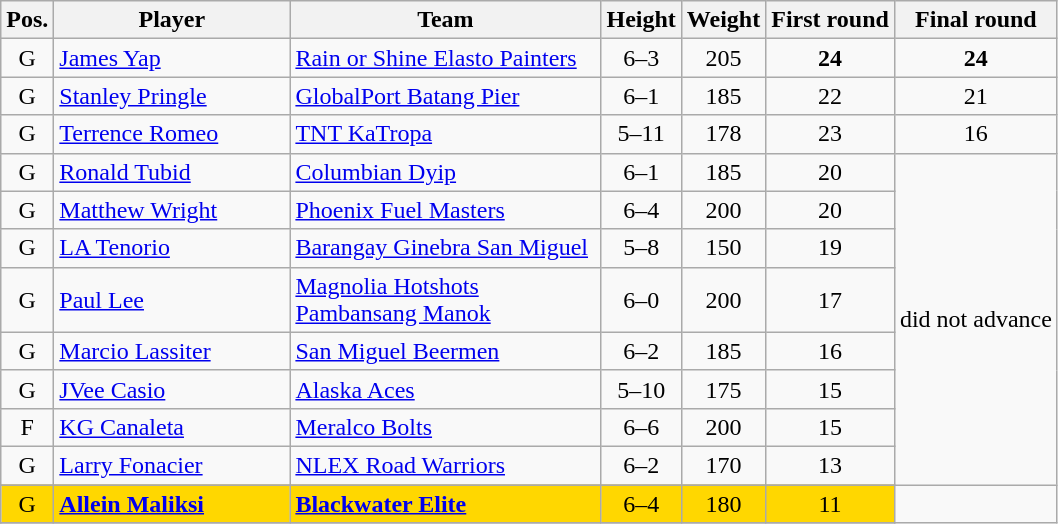<table class="wikitable">
<tr>
<th>Pos.</th>
<th style="width:150px;">Player</th>
<th width=200px>Team</th>
<th>Height</th>
<th>Weight</th>
<th>First round</th>
<th>Final round</th>
</tr>
<tr>
<td style="text-align:center">G</td>
<td><a href='#'>James Yap</a></td>
<td><a href='#'>Rain or Shine Elasto Painters</a></td>
<td align=center>6–3</td>
<td align=center>205</td>
<td align=center><strong>24</strong></td>
<td style="text-align:center;"><strong>24</strong></td>
</tr>
<tr>
<td style="text-align:center">G</td>
<td><a href='#'>Stanley Pringle</a></td>
<td><a href='#'>GlobalPort Batang Pier</a></td>
<td align=center>6–1</td>
<td align=center>185</td>
<td align=center>22</td>
<td style="text-align:center;">21</td>
</tr>
<tr>
<td style="text-align:center">G</td>
<td><a href='#'>Terrence Romeo</a></td>
<td><a href='#'>TNT KaTropa</a></td>
<td align=center>5–11</td>
<td align=center>178</td>
<td align=center>23</td>
<td style="text-align:center;">16</td>
</tr>
<tr>
<td style="text-align:center">G</td>
<td><a href='#'>Ronald Tubid</a></td>
<td><a href='#'>Columbian Dyip</a></td>
<td align=center>6–1</td>
<td align=center>185</td>
<td align=center>20</td>
<td rowspan=9>did not advance</td>
</tr>
<tr>
<td style="text-align:center">G</td>
<td><a href='#'>Matthew Wright</a></td>
<td><a href='#'>Phoenix Fuel Masters</a></td>
<td align=center>6–4</td>
<td align=center>200</td>
<td align=center>20</td>
</tr>
<tr>
<td style="text-align:center">G</td>
<td><a href='#'>LA Tenorio</a></td>
<td><a href='#'>Barangay Ginebra San Miguel</a></td>
<td align=center>5–8</td>
<td align=center>150</td>
<td align=center>19</td>
</tr>
<tr>
<td style="text-align:center">G</td>
<td><a href='#'>Paul Lee</a></td>
<td><a href='#'>Magnolia Hotshots Pambansang Manok</a></td>
<td align=center>6–0</td>
<td align=center>200</td>
<td align=center>17</td>
</tr>
<tr>
<td style="text-align:center">G</td>
<td><a href='#'>Marcio Lassiter</a></td>
<td><a href='#'>San Miguel Beermen</a></td>
<td align=center>6–2</td>
<td align=center>185</td>
<td align=center>16</td>
</tr>
<tr>
<td style="text-align:center">G</td>
<td><a href='#'>JVee Casio</a></td>
<td><a href='#'>Alaska Aces</a></td>
<td align=center>5–10</td>
<td align=center>175</td>
<td align=center>15</td>
</tr>
<tr>
<td style="text-align:center">F</td>
<td><a href='#'>KG Canaleta</a></td>
<td><a href='#'>Meralco Bolts</a></td>
<td align=center>6–6</td>
<td align=center>200</td>
<td align=center>15</td>
</tr>
<tr>
<td style="text-align:center">G</td>
<td><a href='#'>Larry Fonacier</a></td>
<td><a href='#'>NLEX Road Warriors</a></td>
<td align=center>6–2</td>
<td align=center>170</td>
<td align=center>13</td>
</tr>
<tr>
</tr>
<tr bgcolor=#FFD700>
<td style="text-align:center">G</td>
<td><strong><a href='#'>Allein Maliksi</a></strong></td>
<td><strong><a href='#'>Blackwater Elite</a></strong></td>
<td align=center>6–4</td>
<td align=center>180</td>
<td align=center>11</td>
</tr>
<tr>
</tr>
</table>
